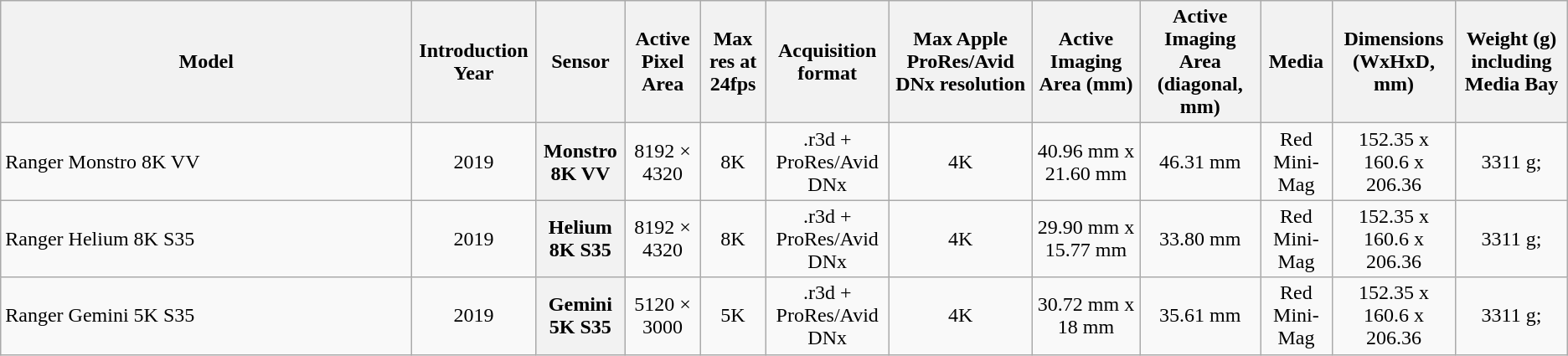<table class="wikitable">
<tr>
<th>Model</th>
<th>Introduction Year</th>
<th>Sensor</th>
<th>Active Pixel Area</th>
<th>Max res at 24fps</th>
<th>Acquisition format</th>
<th>Max Apple ProRes/Avid DNx resolution</th>
<th>Active Imaging Area (mm)</th>
<th>Active Imaging Area (diagonal, mm)</th>
<th>Media</th>
<th>Dimensions (WxHxD, mm)</th>
<th>Weight (g) including Media Bay</th>
</tr>
<tr>
<td style="width: 20em;">Ranger Monstro 8K VV</td>
<td align="center">2019</td>
<th>Monstro 8K VV</th>
<td align="center">8192 × 4320</td>
<td align="center">8K</td>
<td align="center">.r3d + ProRes/Avid DNx</td>
<td align="center">4K</td>
<td align="center">40.96 mm x 21.60 mm</td>
<td align="center">46.31 mm</td>
<td align="center">Red Mini-Mag</td>
<td align="center">152.35 x 160.6 x 206.36</td>
<td align="center">3311 g;</td>
</tr>
<tr>
<td style="width: 20em;">Ranger Helium 8K S35</td>
<td align="center">2019</td>
<th>Helium 8K S35</th>
<td align="center">8192 × 4320</td>
<td align="center">8K</td>
<td align="center">.r3d + ProRes/Avid DNx</td>
<td align="center">4K</td>
<td align="center">29.90 mm x 15.77 mm</td>
<td align="center">33.80 mm</td>
<td align="center">Red Mini-Mag</td>
<td align="center">152.35 x 160.6 x 206.36</td>
<td align="center">3311 g;</td>
</tr>
<tr>
<td style="width: 20em;">Ranger Gemini 5K S35</td>
<td align="center">2019</td>
<th>Gemini 5K S35</th>
<td align="center">5120 × 3000</td>
<td align="center">5K</td>
<td align="center">.r3d + ProRes/Avid DNx</td>
<td align="center">4K</td>
<td align="center">30.72 mm x 18 mm</td>
<td align="center">35.61 mm</td>
<td align="center">Red Mini-Mag</td>
<td align="center">152.35 x 160.6 x 206.36</td>
<td align="center">3311 g;</td>
</tr>
</table>
